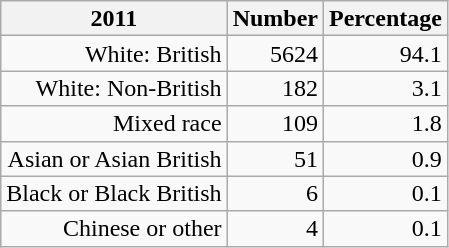<table class="wikitable sortable"  style="left; line-height:1.0em; border:1px #000; margin-left:0; text-align:right;">
<tr>
<th>2011</th>
<th>Number</th>
<th>Percentage</th>
</tr>
<tr>
<td>White: British</td>
<td>5624</td>
<td>94.1</td>
</tr>
<tr>
<td>White: Non-British</td>
<td>182</td>
<td>3.1</td>
</tr>
<tr>
<td>Mixed race</td>
<td>109</td>
<td>1.8</td>
</tr>
<tr>
<td>Asian or Asian British</td>
<td>51</td>
<td>0.9</td>
</tr>
<tr>
<td>Black or Black British</td>
<td>6</td>
<td>0.1</td>
</tr>
<tr>
<td>Chinese or other</td>
<td>4</td>
<td>0.1</td>
</tr>
<tr>
</tr>
</table>
